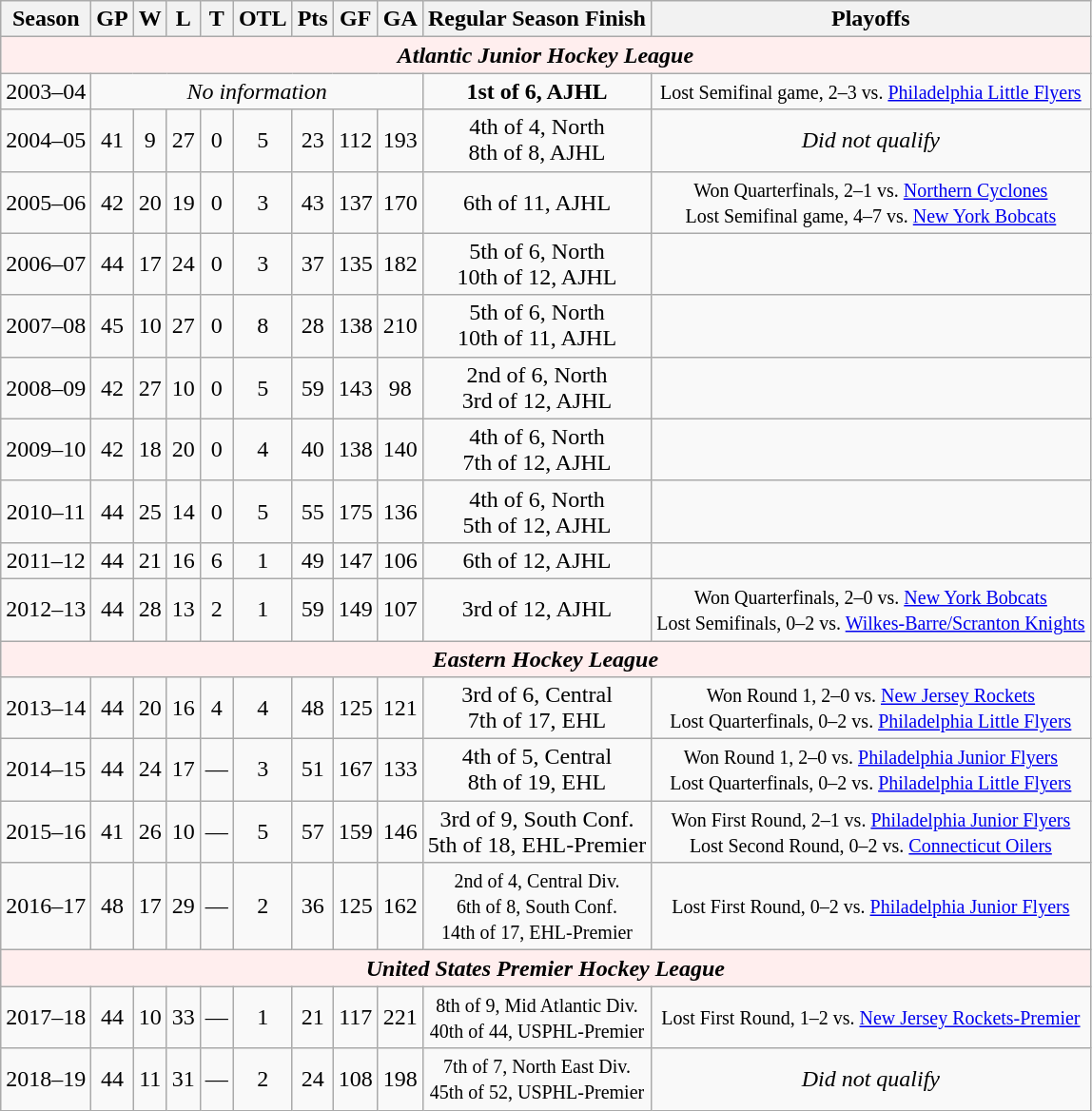<table class="wikitable" style="text-align:center">
<tr>
<th>Season</th>
<th>GP</th>
<th>W</th>
<th>L</th>
<th>T</th>
<th>OTL</th>
<th>Pts</th>
<th>GF</th>
<th>GA</th>
<th>Regular Season Finish</th>
<th>Playoffs</th>
</tr>
<tr align="center" bgcolor="#ffeeee">
<td colspan="11"><strong><em>Atlantic Junior Hockey League</em></strong></td>
</tr>
<tr>
<td>2003–04</td>
<td colspan=8><em>No information</em></td>
<td><strong>1st of 6, AJHL</strong></td>
<td><small>Lost Semifinal game, 2–3 vs. <a href='#'>Philadelphia Little Flyers</a></small></td>
</tr>
<tr>
<td>2004–05</td>
<td>41</td>
<td>9</td>
<td>27</td>
<td>0</td>
<td>5</td>
<td>23</td>
<td>112</td>
<td>193</td>
<td>4th of 4, North<br>8th of 8, AJHL</td>
<td><em>Did not qualify</em></td>
</tr>
<tr>
<td>2005–06</td>
<td>42</td>
<td>20</td>
<td>19</td>
<td>0</td>
<td>3</td>
<td>43</td>
<td>137</td>
<td>170</td>
<td>6th of 11, AJHL</td>
<td><small>Won Quarterfinals, 2–1 vs. <a href='#'>Northern Cyclones</a><br>Lost Semifinal game, 4–7 vs. <a href='#'>New York Bobcats</a></small></td>
</tr>
<tr>
<td>2006–07</td>
<td>44</td>
<td>17</td>
<td>24</td>
<td>0</td>
<td>3</td>
<td>37</td>
<td>135</td>
<td>182</td>
<td>5th of 6, North<br>10th of 12, AJHL</td>
<td></td>
</tr>
<tr>
<td>2007–08</td>
<td>45</td>
<td>10</td>
<td>27</td>
<td>0</td>
<td>8</td>
<td>28</td>
<td>138</td>
<td>210</td>
<td>5th of 6, North<br>10th of 11, AJHL</td>
<td></td>
</tr>
<tr>
<td>2008–09</td>
<td>42</td>
<td>27</td>
<td>10</td>
<td>0</td>
<td>5</td>
<td>59</td>
<td>143</td>
<td>98</td>
<td>2nd of 6, North<br>3rd of 12, AJHL</td>
<td></td>
</tr>
<tr>
<td>2009–10</td>
<td>42</td>
<td>18</td>
<td>20</td>
<td>0</td>
<td>4</td>
<td>40</td>
<td>138</td>
<td>140</td>
<td>4th of 6, North<br>7th of 12, AJHL</td>
<td></td>
</tr>
<tr>
<td>2010–11</td>
<td>44</td>
<td>25</td>
<td>14</td>
<td>0</td>
<td>5</td>
<td>55</td>
<td>175</td>
<td>136</td>
<td>4th of 6, North<br>5th of 12, AJHL</td>
<td></td>
</tr>
<tr>
<td>2011–12</td>
<td>44</td>
<td>21</td>
<td>16</td>
<td>6</td>
<td>1</td>
<td>49</td>
<td>147</td>
<td>106</td>
<td>6th of 12, AJHL</td>
<td></td>
</tr>
<tr>
<td>2012–13</td>
<td>44</td>
<td>28</td>
<td>13</td>
<td>2</td>
<td>1</td>
<td>59</td>
<td>149</td>
<td>107</td>
<td>3rd of 12, AJHL</td>
<td><small>Won Quarterfinals, 2–0 vs. <a href='#'>New York Bobcats</a><br>Lost Semifinals, 0–2 vs. <a href='#'>Wilkes-Barre/Scranton Knights</a></small></td>
</tr>
<tr align="center" bgcolor="#ffeeee">
<td colspan="11"><strong><em>Eastern Hockey League</em></strong></td>
</tr>
<tr>
<td>2013–14</td>
<td>44</td>
<td>20</td>
<td>16</td>
<td>4</td>
<td>4</td>
<td>48</td>
<td>125</td>
<td>121</td>
<td>3rd of 6, Central<br>7th of 17, EHL</td>
<td><small>Won Round 1, 2–0 vs. <a href='#'>New Jersey Rockets</a><br>Lost Quarterfinals, 0–2 vs. <a href='#'>Philadelphia Little Flyers</a></small></td>
</tr>
<tr>
<td>2014–15</td>
<td>44</td>
<td>24</td>
<td>17</td>
<td>—</td>
<td>3</td>
<td>51</td>
<td>167</td>
<td>133</td>
<td>4th of 5, Central<br>8th of 19, EHL</td>
<td><small>Won Round 1, 2–0 vs. <a href='#'>Philadelphia Junior Flyers</a><br>Lost Quarterfinals, 0–2 vs. <a href='#'>Philadelphia Little Flyers</a></small></td>
</tr>
<tr>
<td>2015–16</td>
<td>41</td>
<td>26</td>
<td>10</td>
<td>—</td>
<td>5</td>
<td>57</td>
<td>159</td>
<td>146</td>
<td>3rd of 9, South Conf.<br>5th of 18, EHL-Premier</td>
<td><small>Won First Round, 2–1 vs. <a href='#'>Philadelphia Junior Flyers</a><br>Lost Second Round, 0–2 vs. <a href='#'>Connecticut Oilers</a></small></td>
</tr>
<tr>
<td>2016–17</td>
<td>48</td>
<td>17</td>
<td>29</td>
<td>—</td>
<td>2</td>
<td>36</td>
<td>125</td>
<td>162</td>
<td><small>2nd of 4, Central Div.<br>6th of 8, South Conf.<br>14th of 17, EHL-Premier</small></td>
<td><small>Lost First Round, 0–2 vs. <a href='#'>Philadelphia Junior Flyers</a></small></td>
</tr>
<tr align="center" bgcolor="#ffeeee">
<td colspan="11"><strong><em>United States Premier Hockey League</em></strong></td>
</tr>
<tr>
<td>2017–18</td>
<td>44</td>
<td>10</td>
<td>33</td>
<td>—</td>
<td>1</td>
<td>21</td>
<td>117</td>
<td>221</td>
<td><small>8th of 9, Mid Atlantic Div.<br>40th of 44, USPHL-Premier</small></td>
<td><small>Lost First Round, 1–2 vs. <a href='#'>New Jersey Rockets-Premier</a></small></td>
</tr>
<tr>
<td>2018–19</td>
<td>44</td>
<td>11</td>
<td>31</td>
<td>—</td>
<td>2</td>
<td>24</td>
<td>108</td>
<td>198</td>
<td><small>7th of 7, North East Div.<br>45th of 52, USPHL-Premier</small></td>
<td><em>Did not qualify</em></td>
</tr>
</table>
